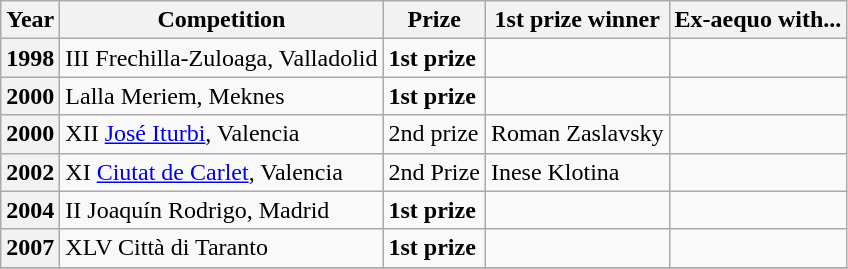<table class="wikitable">
<tr>
<th>Year</th>
<th>Competition</th>
<th>Prize</th>
<th>1st prize winner</th>
<th>Ex-aequo with...</th>
</tr>
<tr>
<th>1998</th>
<td> III Frechilla-Zuloaga, Valladolid</td>
<td><strong>1st prize</strong></td>
<td></td>
<td></td>
</tr>
<tr>
<th>2000</th>
<td> Lalla Meriem, Meknes</td>
<td><strong>1st prize</strong></td>
<td></td>
<td></td>
</tr>
<tr>
<th>2000</th>
<td> XII <a href='#'>José Iturbi</a>, Valencia</td>
<td>2nd prize</td>
<td>  Roman Zaslavsky</td>
<td></td>
</tr>
<tr>
<th>2002</th>
<td> XI <a href='#'>Ciutat de Carlet</a>, Valencia</td>
<td>2nd Prize</td>
<td> Inese Klotina</td>
<td></td>
</tr>
<tr>
<th>2004</th>
<td> II Joaquín Rodrigo, Madrid</td>
<td><strong>1st prize</strong></td>
<td></td>
<td></td>
</tr>
<tr>
<th>2007</th>
<td> XLV Città di Taranto</td>
<td><strong>1st prize</strong></td>
<td></td>
<td></td>
</tr>
<tr>
</tr>
</table>
